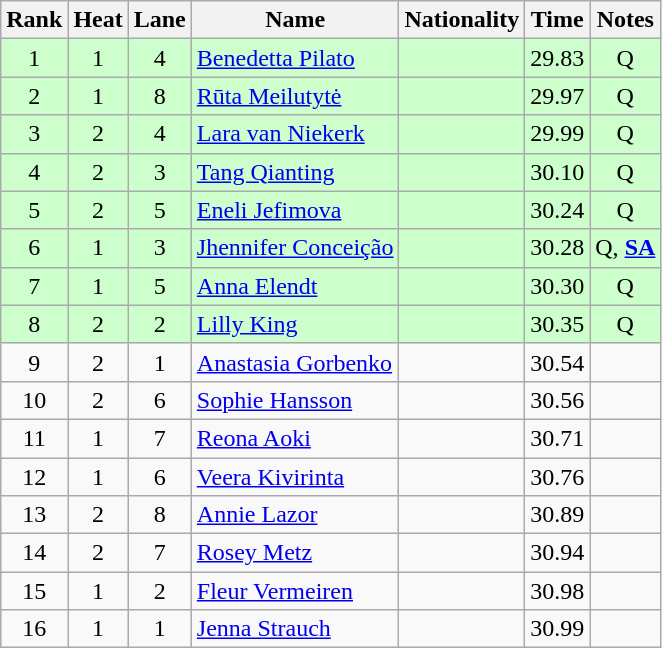<table class="wikitable sortable" style="text-align:center">
<tr>
<th>Rank</th>
<th>Heat</th>
<th>Lane</th>
<th>Name</th>
<th>Nationality</th>
<th>Time</th>
<th>Notes</th>
</tr>
<tr bgcolor=ccffcc>
<td>1</td>
<td>1</td>
<td>4</td>
<td align=left><a href='#'>Benedetta Pilato</a></td>
<td align=left></td>
<td>29.83</td>
<td>Q</td>
</tr>
<tr bgcolor=ccffcc>
<td>2</td>
<td>1</td>
<td>8</td>
<td align=left><a href='#'>Rūta Meilutytė</a></td>
<td align=left></td>
<td>29.97</td>
<td>Q</td>
</tr>
<tr bgcolor=ccffcc>
<td>3</td>
<td>2</td>
<td>4</td>
<td align=left><a href='#'>Lara van Niekerk</a></td>
<td align=left></td>
<td>29.99</td>
<td>Q</td>
</tr>
<tr bgcolor=ccffcc>
<td>4</td>
<td>2</td>
<td>3</td>
<td align=left><a href='#'>Tang Qianting</a></td>
<td align=left></td>
<td>30.10</td>
<td>Q</td>
</tr>
<tr bgcolor=ccffcc>
<td>5</td>
<td>2</td>
<td>5</td>
<td align=left><a href='#'>Eneli Jefimova</a></td>
<td align=left></td>
<td>30.24</td>
<td>Q</td>
</tr>
<tr bgcolor=ccffcc>
<td>6</td>
<td>1</td>
<td>3</td>
<td align=left><a href='#'>Jhennifer Conceição</a></td>
<td align=left></td>
<td>30.28</td>
<td>Q, <strong><a href='#'>SA</a></strong></td>
</tr>
<tr bgcolor=ccffcc>
<td>7</td>
<td>1</td>
<td>5</td>
<td align=left><a href='#'>Anna Elendt</a></td>
<td align=left></td>
<td>30.30</td>
<td>Q</td>
</tr>
<tr bgcolor=ccffcc>
<td>8</td>
<td>2</td>
<td>2</td>
<td align=left><a href='#'>Lilly King</a></td>
<td align=left></td>
<td>30.35</td>
<td>Q</td>
</tr>
<tr>
<td>9</td>
<td>2</td>
<td>1</td>
<td align=left><a href='#'>Anastasia Gorbenko</a></td>
<td align=left></td>
<td>30.54</td>
<td></td>
</tr>
<tr>
<td>10</td>
<td>2</td>
<td>6</td>
<td align=left><a href='#'>Sophie Hansson</a></td>
<td align=left></td>
<td>30.56</td>
<td></td>
</tr>
<tr>
<td>11</td>
<td>1</td>
<td>7</td>
<td align=left><a href='#'>Reona Aoki</a></td>
<td align=left></td>
<td>30.71</td>
<td></td>
</tr>
<tr>
<td>12</td>
<td>1</td>
<td>6</td>
<td align=left><a href='#'>Veera Kivirinta</a></td>
<td align=left></td>
<td>30.76</td>
<td></td>
</tr>
<tr>
<td>13</td>
<td>2</td>
<td>8</td>
<td align=left><a href='#'>Annie Lazor</a></td>
<td align=left></td>
<td>30.89</td>
<td></td>
</tr>
<tr>
<td>14</td>
<td>2</td>
<td>7</td>
<td align=left><a href='#'>Rosey Metz</a></td>
<td align=left></td>
<td>30.94</td>
<td></td>
</tr>
<tr>
<td>15</td>
<td>1</td>
<td>2</td>
<td align=left><a href='#'>Fleur Vermeiren</a></td>
<td align=left></td>
<td>30.98</td>
<td></td>
</tr>
<tr>
<td>16</td>
<td>1</td>
<td>1</td>
<td align=left><a href='#'>Jenna Strauch</a></td>
<td align=left></td>
<td>30.99</td>
<td></td>
</tr>
</table>
